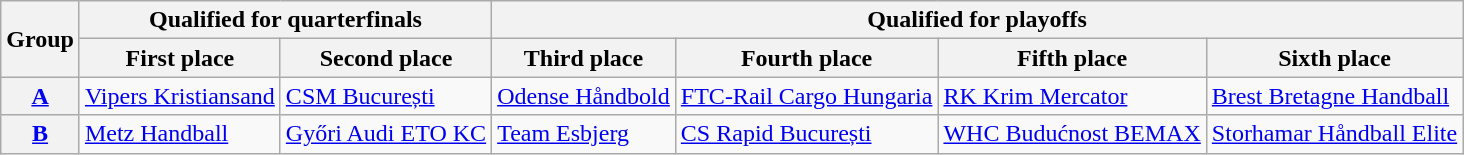<table class=wikitable>
<tr>
<th rowspan=2>Group</th>
<th colspan=2>Qualified for quarterfinals</th>
<th colspan=4>Qualified for playoffs</th>
</tr>
<tr>
<th>First place</th>
<th>Second place</th>
<th>Third place</th>
<th>Fourth place</th>
<th>Fifth place</th>
<th>Sixth place</th>
</tr>
<tr>
<th><a href='#'>A</a></th>
<td> <a href='#'>Vipers Kristiansand</a></td>
<td> <a href='#'>CSM București</a></td>
<td> <a href='#'>Odense Håndbold</a></td>
<td> <a href='#'>FTC-Rail Cargo Hungaria</a></td>
<td> <a href='#'>RK Krim Mercator</a></td>
<td> <a href='#'>Brest Bretagne Handball</a></td>
</tr>
<tr>
<th><a href='#'>B</a></th>
<td> <a href='#'>Metz Handball</a></td>
<td> <a href='#'>Győri Audi ETO KC</a></td>
<td> <a href='#'>Team Esbjerg</a></td>
<td> <a href='#'>CS Rapid București</a></td>
<td> <a href='#'>WHC Budućnost BEMAX</a></td>
<td> <a href='#'>Storhamar Håndball Elite</a></td>
</tr>
</table>
